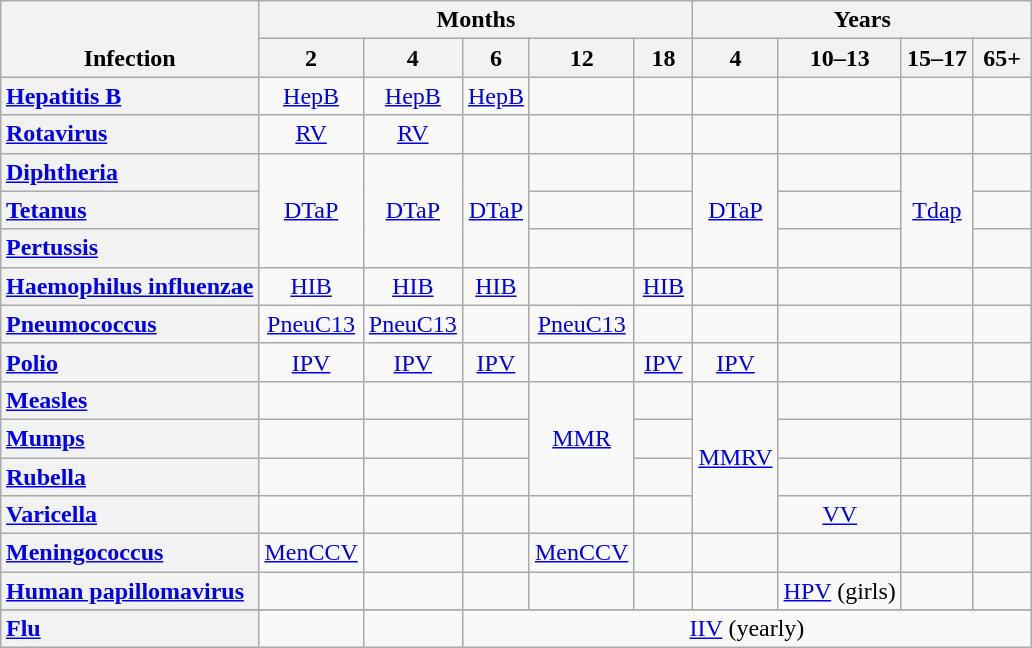<table id="British Columbia" class=wikitable style=margin:auto;text-align:center;table-layout:fixed>
<tr>
<th valign=bottom rowspan=2>Infection</th>
<th colspan=5>Months</th>
<th colspan=4>Years</th>
</tr>
<tr>
<th style=min-width:2em; max-width:6em nowrap>2</th>
<th style=min-width:2em; max-width:6em nowrap>4</th>
<th style=min-width:2em; max-width:6em nowrap>6</th>
<th style=min-width:2em; max-width:6em nowrap>12</th>
<th style=min-width:2em; max-width:6em nowrap>18</th>
<th style=min-width:2em; max-width:6em nowrap>4</th>
<th style=min-width:2em; max-width:6em nowrap>10–13</th>
<th style=min-width:2em; max-width:6em nowrap>15–17</th>
<th style=min-width:2em; max-width:6em nowrap>65+</th>
</tr>
<tr>
<th style=text-align:left><a href='#'>Hepatitis B</a></th>
<td><a href='#'>HepB</a></td>
<td><a href='#'>HepB</a></td>
<td><a href='#'>HepB</a></td>
<td></td>
<td></td>
<td></td>
<td></td>
<td></td>
<td></td>
</tr>
<tr>
<th style=text-align:left><a href='#'>Rotavirus</a></th>
<td><a href='#'>RV</a></td>
<td><a href='#'>RV</a></td>
<td></td>
<td></td>
<td></td>
<td></td>
<td></td>
<td></td>
<td></td>
</tr>
<tr>
<th style=text-align:left><a href='#'>Diphtheria</a></th>
<td rowspan=3><a href='#'>DTaP</a></td>
<td rowspan=3><a href='#'>DTaP</a></td>
<td rowspan=3><a href='#'>DTaP</a></td>
<td></td>
<td></td>
<td rowspan=3><a href='#'>DTaP</a></td>
<td></td>
<td rowspan=3><a href='#'>Tdap</a></td>
<td></td>
</tr>
<tr>
<th style=text-align:left><a href='#'>Tetanus</a></th>
<td></td>
<td></td>
<td></td>
<td></td>
</tr>
<tr>
<th style=text-align:left><a href='#'>Pertussis</a></th>
<td></td>
<td></td>
<td></td>
<td></td>
</tr>
<tr>
<th style=text-align:left><a href='#'>Haemophilus influenzae</a></th>
<td><a href='#'>HIB</a></td>
<td><a href='#'>HIB</a></td>
<td><a href='#'>HIB</a></td>
<td></td>
<td><a href='#'>HIB</a></td>
<td></td>
<td></td>
<td></td>
<td></td>
</tr>
<tr>
<th style=text-align:left><a href='#'>Pneumococcus</a></th>
<td><a href='#'>PneuC13</a></td>
<td><a href='#'>PneuC13</a></td>
<td></td>
<td><a href='#'>PneuC13</a></td>
<td></td>
<td></td>
<td></td>
<td></td>
<td></td>
</tr>
<tr>
<th style=text-align:left><a href='#'>Polio</a></th>
<td><a href='#'>IPV</a></td>
<td><a href='#'>IPV</a></td>
<td><a href='#'>IPV</a></td>
<td></td>
<td><a href='#'>IPV</a></td>
<td><a href='#'>IPV</a></td>
<td></td>
<td></td>
<td></td>
</tr>
<tr>
<th style=text-align:left><a href='#'>Measles</a></th>
<td></td>
<td></td>
<td></td>
<td rowspan=3><a href='#'>MMR</a></td>
<td></td>
<td rowspan=4><a href='#'>MMRV</a></td>
<td></td>
<td></td>
<td></td>
</tr>
<tr>
<th style=text-align:left><a href='#'>Mumps</a></th>
<td></td>
<td></td>
<td></td>
<td></td>
<td></td>
<td></td>
<td></td>
</tr>
<tr>
<th style=text-align:left><a href='#'>Rubella</a></th>
<td></td>
<td></td>
<td></td>
<td></td>
<td></td>
<td></td>
<td></td>
</tr>
<tr>
<th style=text-align:left><a href='#'>Varicella</a></th>
<td></td>
<td></td>
<td></td>
<td></td>
<td></td>
<td><a href='#'>VV</a></td>
<td></td>
<td></td>
</tr>
<tr>
<th style=text-align:left><a href='#'>Meningococcus</a></th>
<td><a href='#'>MenCCV</a></td>
<td></td>
<td></td>
<td><a href='#'>MenCCV</a></td>
<td></td>
<td></td>
<td></td>
<td></td>
<td></td>
</tr>
<tr>
<th style=text-align:left><a href='#'>Human papillomavirus</a></th>
<td></td>
<td></td>
<td></td>
<td></td>
<td></td>
<td></td>
<td><a href='#'>HPV</a> (girls)</td>
<td></td>
<td></td>
</tr>
<tr>
</tr>
<tr>
<th style=text-align:left><a href='#'>Flu</a></th>
<td></td>
<td></td>
<td colspan=7><a href='#'>IIV</a> (yearly)</td>
</tr>
</table>
